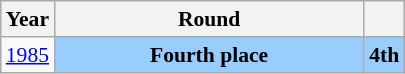<table class="wikitable" style="text-align: center; font-size:90%">
<tr>
<th>Year</th>
<th style="width:200px">Round</th>
<th></th>
</tr>
<tr>
<td><a href='#'>1985</a></td>
<td bgcolor="9acdff"><strong>Fourth place</strong></td>
<td bgcolor="9acdff"><strong>4th</strong></td>
</tr>
</table>
